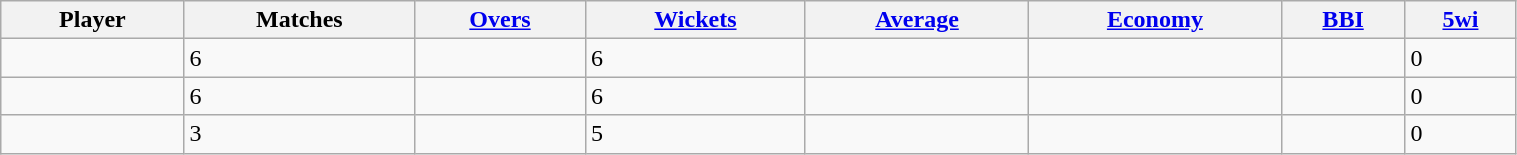<table class="wikitable sortable" style="width:80%;">
<tr>
<th>Player</th>
<th>Matches</th>
<th><a href='#'>Overs</a></th>
<th><a href='#'>Wickets</a></th>
<th><a href='#'>Average</a></th>
<th><a href='#'>Economy</a></th>
<th><a href='#'>BBI</a></th>
<th><a href='#'>5wi</a></th>
</tr>
<tr>
<td></td>
<td>6</td>
<td></td>
<td>6</td>
<td></td>
<td></td>
<td></td>
<td>0</td>
</tr>
<tr>
<td></td>
<td>6</td>
<td></td>
<td>6</td>
<td></td>
<td></td>
<td></td>
<td>0</td>
</tr>
<tr>
<td></td>
<td>3</td>
<td></td>
<td>5</td>
<td></td>
<td></td>
<td></td>
<td>0</td>
</tr>
</table>
